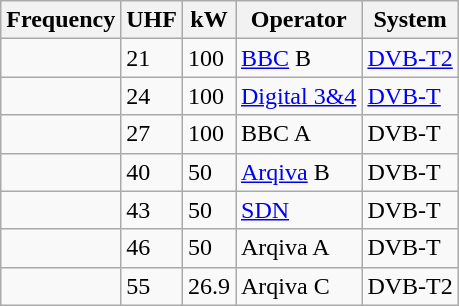<table class="wikitable sortable">
<tr>
<th>Frequency</th>
<th>UHF</th>
<th>kW</th>
<th>Operator</th>
<th>System</th>
</tr>
<tr>
<td></td>
<td>21</td>
<td>100</td>
<td><a href='#'>BBC</a> B</td>
<td><a href='#'>DVB-T2</a></td>
</tr>
<tr>
<td></td>
<td>24</td>
<td>100</td>
<td><a href='#'>Digital 3&4</a></td>
<td><a href='#'>DVB-T</a></td>
</tr>
<tr>
<td></td>
<td>27</td>
<td>100</td>
<td>BBC A</td>
<td>DVB-T</td>
</tr>
<tr>
<td></td>
<td>40</td>
<td>50</td>
<td><a href='#'>Arqiva</a> B</td>
<td>DVB-T</td>
</tr>
<tr>
<td></td>
<td>43</td>
<td>50</td>
<td><a href='#'>SDN</a></td>
<td>DVB-T</td>
</tr>
<tr>
<td></td>
<td>46</td>
<td>50</td>
<td>Arqiva A</td>
<td>DVB-T</td>
</tr>
<tr>
<td></td>
<td>55</td>
<td>26.9</td>
<td>Arqiva C</td>
<td>DVB-T2</td>
</tr>
</table>
